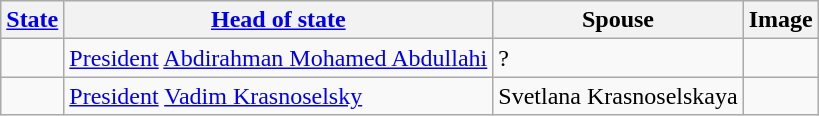<table class="sortable wikitable">
<tr>
<th><a href='#'>State</a></th>
<th><a href='#'>Head of state</a></th>
<th>Spouse</th>
<th>Image</th>
</tr>
<tr>
<td></td>
<td><a href='#'>President</a> <a href='#'>Abdirahman Mohamed Abdullahi</a></td>
<td>?</td>
<td></td>
</tr>
<tr>
<td></td>
<td><a href='#'>President</a> <a href='#'>Vadim Krasnoselsky</a></td>
<td>Svetlana Krasnoselskaya</td>
<td></td>
</tr>
</table>
